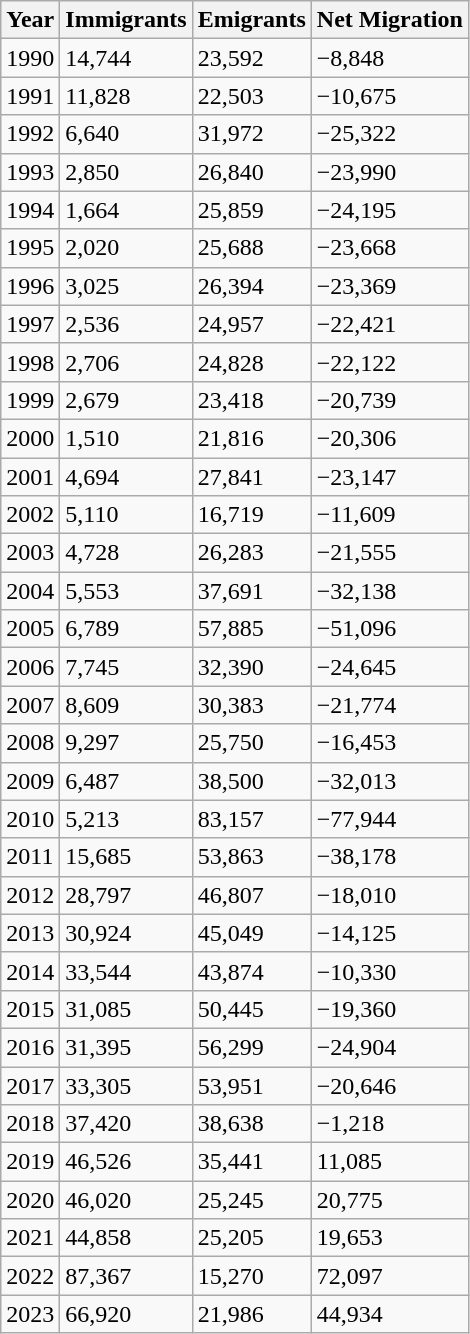<table class="wikitable sortable">
<tr>
<th>Year</th>
<th>Immigrants</th>
<th>Emigrants</th>
<th>Net Migration</th>
</tr>
<tr>
<td>1990</td>
<td>14,744</td>
<td>23,592</td>
<td>−8,848</td>
</tr>
<tr>
<td>1991</td>
<td>11,828</td>
<td>22,503</td>
<td>−10,675</td>
</tr>
<tr>
<td>1992</td>
<td>6,640</td>
<td>31,972</td>
<td>−25,322</td>
</tr>
<tr>
<td>1993</td>
<td>2,850</td>
<td>26,840</td>
<td>−23,990</td>
</tr>
<tr>
<td>1994</td>
<td>1,664</td>
<td>25,859</td>
<td>−24,195</td>
</tr>
<tr>
<td>1995</td>
<td>2,020</td>
<td>25,688</td>
<td>−23,668</td>
</tr>
<tr>
<td>1996</td>
<td>3,025</td>
<td>26,394</td>
<td>−23,369</td>
</tr>
<tr>
<td>1997</td>
<td>2,536</td>
<td>24,957</td>
<td>−22,421</td>
</tr>
<tr>
<td>1998</td>
<td>2,706</td>
<td>24,828</td>
<td>−22,122</td>
</tr>
<tr>
<td>1999</td>
<td>2,679</td>
<td>23,418</td>
<td>−20,739</td>
</tr>
<tr>
<td>2000</td>
<td>1,510</td>
<td>21,816</td>
<td>−20,306</td>
</tr>
<tr>
<td>2001</td>
<td>4,694</td>
<td>27,841</td>
<td>−23,147</td>
</tr>
<tr>
<td>2002</td>
<td>5,110</td>
<td>16,719</td>
<td>−11,609</td>
</tr>
<tr>
<td>2003</td>
<td>4,728</td>
<td>26,283</td>
<td>−21,555</td>
</tr>
<tr>
<td>2004</td>
<td>5,553</td>
<td>37,691</td>
<td>−32,138</td>
</tr>
<tr>
<td>2005</td>
<td>6,789</td>
<td>57,885</td>
<td>−51,096</td>
</tr>
<tr>
<td>2006</td>
<td>7,745</td>
<td>32,390</td>
<td>−24,645</td>
</tr>
<tr>
<td>2007</td>
<td>8,609</td>
<td>30,383</td>
<td>−21,774</td>
</tr>
<tr>
<td>2008</td>
<td>9,297</td>
<td>25,750</td>
<td>−16,453</td>
</tr>
<tr>
<td>2009</td>
<td>6,487</td>
<td>38,500</td>
<td>−32,013</td>
</tr>
<tr>
<td>2010</td>
<td>5,213</td>
<td>83,157</td>
<td>−77,944</td>
</tr>
<tr>
<td>2011</td>
<td>15,685</td>
<td>53,863</td>
<td>−38,178</td>
</tr>
<tr>
<td>2012</td>
<td>28,797</td>
<td>46,807</td>
<td>−18,010</td>
</tr>
<tr>
<td>2013</td>
<td>30,924</td>
<td>45,049</td>
<td>−14,125</td>
</tr>
<tr>
<td>2014</td>
<td>33,544</td>
<td>43,874</td>
<td>−10,330</td>
</tr>
<tr>
<td>2015</td>
<td>31,085</td>
<td>50,445</td>
<td>−19,360</td>
</tr>
<tr>
<td>2016</td>
<td>31,395</td>
<td>56,299</td>
<td>−24,904</td>
</tr>
<tr>
<td>2017</td>
<td>33,305</td>
<td>53,951</td>
<td>−20,646</td>
</tr>
<tr>
<td>2018</td>
<td>37,420</td>
<td>38,638</td>
<td>−1,218</td>
</tr>
<tr>
<td>2019</td>
<td>46,526</td>
<td>35,441</td>
<td>11,085</td>
</tr>
<tr>
<td>2020</td>
<td>46,020</td>
<td>25,245</td>
<td>20,775</td>
</tr>
<tr>
<td>2021</td>
<td>44,858</td>
<td>25,205</td>
<td>19,653</td>
</tr>
<tr>
<td>2022</td>
<td>87,367</td>
<td>15,270</td>
<td>72,097</td>
</tr>
<tr>
<td>2023</td>
<td>66,920</td>
<td>21,986</td>
<td>44,934</td>
</tr>
</table>
